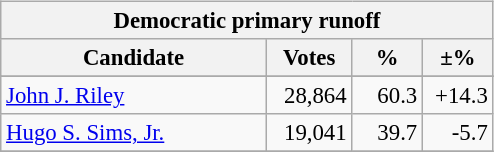<table class="wikitable" align="left" style="margin: 1em 1em 1em 0; font-size: 95%;">
<tr>
<th colspan="4">Democratic primary runoff</th>
</tr>
<tr>
<th colspan="1" style="width: 170px">Candidate</th>
<th style="width: 50px">Votes</th>
<th style="width: 40px">%</th>
<th style="width: 40px">±%</th>
</tr>
<tr>
</tr>
<tr>
<td><a href='#'>John J. Riley</a></td>
<td align="right">28,864</td>
<td align="right">60.3</td>
<td align="right">+14.3</td>
</tr>
<tr>
<td><a href='#'>Hugo S. Sims, Jr.</a></td>
<td align="right">19,041</td>
<td align="right">39.7</td>
<td align="right">-5.7</td>
</tr>
<tr>
</tr>
</table>
